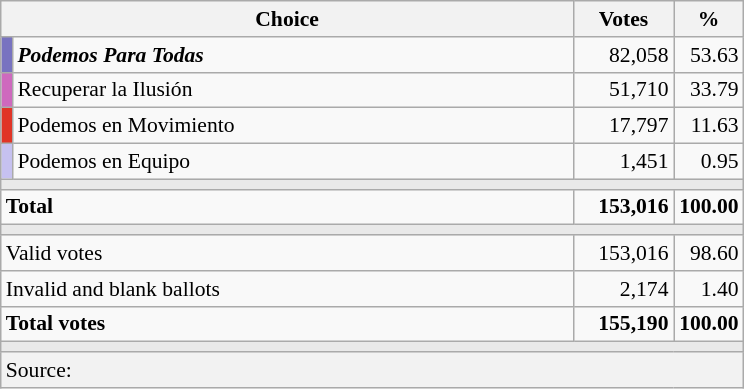<table class="wikitable" style="text-align:right; font-size:90%;">
<tr>
<th colspan="2" width="375">Choice</th>
<th width="60">Votes</th>
<th width="40">%</th>
</tr>
<tr>
<td width="1" style="color:inherit;background:#7873C0"></td>
<td align="left"><strong><em>Podemos Para Todas<em> <strong></td>
<td></strong>82,058<strong></td>
<td></strong>53.63<strong></td>
</tr>
<tr>
<td style="color:inherit;background:#CE69BE"></td>
<td align="left"></em>Recuperar la Ilusión<em> </td>
<td>51,710</td>
<td>33.79</td>
</tr>
<tr>
<td style="color:inherit;background:#E03426"></td>
<td align="left"></em>Podemos en Movimiento<em> </td>
<td>17,797</td>
<td>11.63</td>
</tr>
<tr>
<td style="color:inherit;background:#C6C1F0"></td>
<td align="left"></em>Podemos en Equipo<em></td>
<td>1,451</td>
<td>0.95</td>
</tr>
<tr>
<td colspan="4" bgcolor="#E9E9E9"></td>
</tr>
<tr style="font-weight:bold;">
<td align="left" colspan="2">Total</td>
<td>153,016</td>
<td>100.00</td>
</tr>
<tr>
<td colspan="4" bgcolor="#E9E9E9"></td>
</tr>
<tr>
<td align="left" colspan="2">Valid votes</td>
<td>153,016</td>
<td>98.60</td>
</tr>
<tr>
<td align="left" colspan="2">Invalid and blank ballots</td>
<td>2,174</td>
<td>1.40</td>
</tr>
<tr style="font-weight:bold;">
<td align="left" colspan="2">Total votes</td>
<td>155,190</td>
<td>100.00</td>
</tr>
<tr>
<td colspan="4" bgcolor="#E9E9E9"></td>
</tr>
<tr style="background-color:#F2F2F2">
<td colspan="4" align="left">Source: </td>
</tr>
</table>
